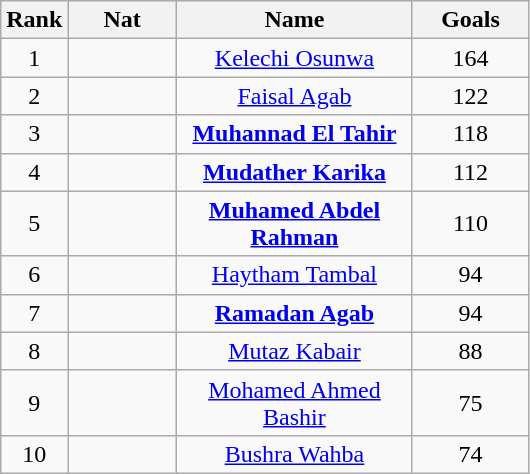<table class="wikitable sortable">
<tr>
<th width=20>Rank</th>
<th width=65>Nat</th>
<th width=150>Name</th>
<th width=70>Goals</th>
</tr>
<tr style="text-align:center;">
<td>1</td>
<td></td>
<td align=center><a href='#'>Kelechi Osunwa</a></td>
<td>164</td>
</tr>
<tr align=center>
<td>2</td>
<td></td>
<td align=center><a href='#'>Faisal Agab</a></td>
<td>122</td>
</tr>
<tr align=center>
<td>3</td>
<td></td>
<td align=center><strong><a href='#'>Muhannad El Tahir</a></strong></td>
<td>118</td>
</tr>
<tr align=center>
<td>4</td>
<td></td>
<td align=center><strong><a href='#'>Mudather Karika</a></strong></td>
<td>112</td>
</tr>
<tr align=center>
<td>5</td>
<td></td>
<td align=center><strong><a href='#'>Muhamed Abdel Rahman</a></strong></td>
<td>110</td>
</tr>
<tr align=center>
<td>6</td>
<td></td>
<td align=center><a href='#'>Haytham Tambal</a></td>
<td>94</td>
</tr>
<tr align=center>
<td>7</td>
<td></td>
<td align=center><strong><a href='#'>Ramadan Agab</a></strong></td>
<td>94</td>
</tr>
<tr align=center>
<td>8</td>
<td></td>
<td align=center><a href='#'>Mutaz Kabair</a></td>
<td>88</td>
</tr>
<tr align=center>
<td>9</td>
<td></td>
<td align=center><a href='#'>Mohamed Ahmed Bashir</a></td>
<td>75</td>
</tr>
<tr align=center>
<td>10</td>
<td></td>
<td align=center><a href='#'>Bushra Wahba</a></td>
<td>74</td>
</tr>
</table>
